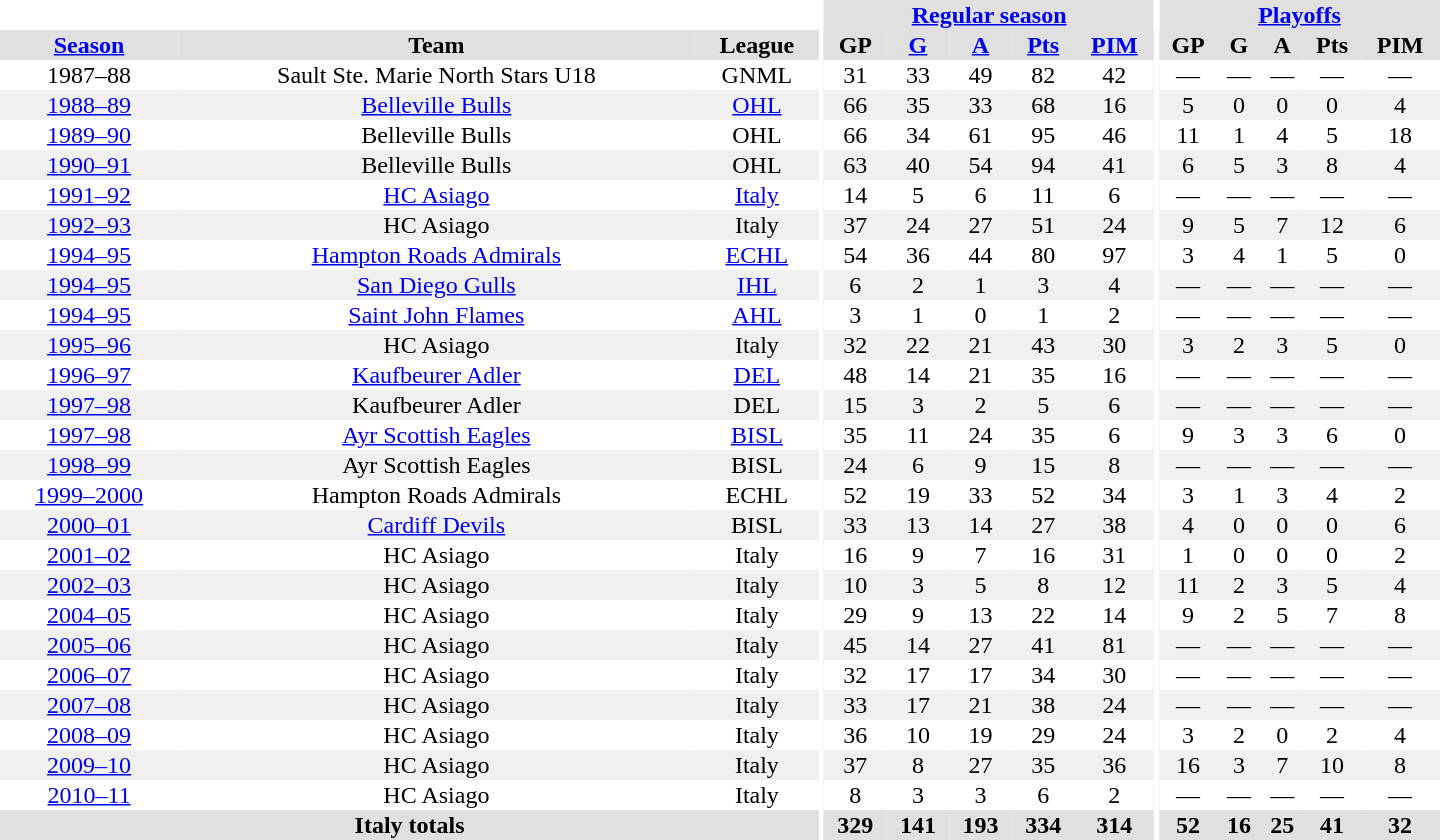<table border="0" cellpadding="1" cellspacing="0" style="text-align:center; width:60em">
<tr bgcolor="#e0e0e0">
<th colspan="3" bgcolor="#ffffff"></th>
<th rowspan="99" bgcolor="#ffffff"></th>
<th colspan="5"><a href='#'>Regular season</a></th>
<th rowspan="99" bgcolor="#ffffff"></th>
<th colspan="5"><a href='#'>Playoffs</a></th>
</tr>
<tr bgcolor="#e0e0e0">
<th><a href='#'>Season</a></th>
<th>Team</th>
<th>League</th>
<th>GP</th>
<th><a href='#'>G</a></th>
<th><a href='#'>A</a></th>
<th><a href='#'>Pts</a></th>
<th><a href='#'>PIM</a></th>
<th>GP</th>
<th>G</th>
<th>A</th>
<th>Pts</th>
<th>PIM</th>
</tr>
<tr>
<td>1987–88</td>
<td>Sault Ste. Marie North Stars U18</td>
<td>GNML</td>
<td>31</td>
<td>33</td>
<td>49</td>
<td>82</td>
<td>42</td>
<td>—</td>
<td>—</td>
<td>—</td>
<td>—</td>
<td>—</td>
</tr>
<tr bgcolor="#f0f0f0">
<td><a href='#'>1988–89</a></td>
<td><a href='#'>Belleville Bulls</a></td>
<td><a href='#'>OHL</a></td>
<td>66</td>
<td>35</td>
<td>33</td>
<td>68</td>
<td>16</td>
<td>5</td>
<td>0</td>
<td>0</td>
<td>0</td>
<td>4</td>
</tr>
<tr>
<td><a href='#'>1989–90</a></td>
<td>Belleville Bulls</td>
<td>OHL</td>
<td>66</td>
<td>34</td>
<td>61</td>
<td>95</td>
<td>46</td>
<td>11</td>
<td>1</td>
<td>4</td>
<td>5</td>
<td>18</td>
</tr>
<tr bgcolor="#f0f0f0">
<td><a href='#'>1990–91</a></td>
<td>Belleville Bulls</td>
<td>OHL</td>
<td>63</td>
<td>40</td>
<td>54</td>
<td>94</td>
<td>41</td>
<td>6</td>
<td>5</td>
<td>3</td>
<td>8</td>
<td>4</td>
</tr>
<tr>
<td><a href='#'>1991–92</a></td>
<td><a href='#'>HC Asiago</a></td>
<td><a href='#'>Italy</a></td>
<td>14</td>
<td>5</td>
<td>6</td>
<td>11</td>
<td>6</td>
<td>—</td>
<td>—</td>
<td>—</td>
<td>—</td>
<td>—</td>
</tr>
<tr bgcolor="#f0f0f0">
<td><a href='#'>1992–93</a></td>
<td>HC Asiago</td>
<td>Italy</td>
<td>37</td>
<td>24</td>
<td>27</td>
<td>51</td>
<td>24</td>
<td>9</td>
<td>5</td>
<td>7</td>
<td>12</td>
<td>6</td>
</tr>
<tr>
<td><a href='#'>1994–95</a></td>
<td><a href='#'>Hampton Roads Admirals</a></td>
<td><a href='#'>ECHL</a></td>
<td>54</td>
<td>36</td>
<td>44</td>
<td>80</td>
<td>97</td>
<td>3</td>
<td>4</td>
<td>1</td>
<td>5</td>
<td>0</td>
</tr>
<tr bgcolor="#f0f0f0">
<td><a href='#'>1994–95</a></td>
<td><a href='#'>San Diego Gulls</a></td>
<td><a href='#'>IHL</a></td>
<td>6</td>
<td>2</td>
<td>1</td>
<td>3</td>
<td>4</td>
<td>—</td>
<td>—</td>
<td>—</td>
<td>—</td>
<td>—</td>
</tr>
<tr>
<td><a href='#'>1994–95</a></td>
<td><a href='#'>Saint John Flames</a></td>
<td><a href='#'>AHL</a></td>
<td>3</td>
<td>1</td>
<td>0</td>
<td>1</td>
<td>2</td>
<td>—</td>
<td>—</td>
<td>—</td>
<td>—</td>
<td>—</td>
</tr>
<tr bgcolor="#f0f0f0">
<td><a href='#'>1995–96</a></td>
<td>HC Asiago</td>
<td>Italy</td>
<td>32</td>
<td>22</td>
<td>21</td>
<td>43</td>
<td>30</td>
<td>3</td>
<td>2</td>
<td>3</td>
<td>5</td>
<td>0</td>
</tr>
<tr>
<td><a href='#'>1996–97</a></td>
<td><a href='#'>Kaufbeurer Adler</a></td>
<td><a href='#'>DEL</a></td>
<td>48</td>
<td>14</td>
<td>21</td>
<td>35</td>
<td>16</td>
<td>—</td>
<td>—</td>
<td>—</td>
<td>—</td>
<td>—</td>
</tr>
<tr bgcolor="#f0f0f0">
<td><a href='#'>1997–98</a></td>
<td>Kaufbeurer Adler</td>
<td>DEL</td>
<td>15</td>
<td>3</td>
<td>2</td>
<td>5</td>
<td>6</td>
<td>—</td>
<td>—</td>
<td>—</td>
<td>—</td>
<td>—</td>
</tr>
<tr>
<td><a href='#'>1997–98</a></td>
<td><a href='#'>Ayr Scottish Eagles</a></td>
<td><a href='#'>BISL</a></td>
<td>35</td>
<td>11</td>
<td>24</td>
<td>35</td>
<td>6</td>
<td>9</td>
<td>3</td>
<td>3</td>
<td>6</td>
<td>0</td>
</tr>
<tr bgcolor="#f0f0f0">
<td><a href='#'>1998–99</a></td>
<td>Ayr Scottish Eagles</td>
<td>BISL</td>
<td>24</td>
<td>6</td>
<td>9</td>
<td>15</td>
<td>8</td>
<td>—</td>
<td>—</td>
<td>—</td>
<td>—</td>
<td>—</td>
</tr>
<tr>
<td><a href='#'>1999–2000</a></td>
<td>Hampton Roads Admirals</td>
<td>ECHL</td>
<td>52</td>
<td>19</td>
<td>33</td>
<td>52</td>
<td>34</td>
<td>3</td>
<td>1</td>
<td>3</td>
<td>4</td>
<td>2</td>
</tr>
<tr bgcolor="#f0f0f0">
<td><a href='#'>2000–01</a></td>
<td><a href='#'>Cardiff Devils</a></td>
<td>BISL</td>
<td>33</td>
<td>13</td>
<td>14</td>
<td>27</td>
<td>38</td>
<td>4</td>
<td>0</td>
<td>0</td>
<td>0</td>
<td>6</td>
</tr>
<tr>
<td><a href='#'>2001–02</a></td>
<td>HC Asiago</td>
<td>Italy</td>
<td>16</td>
<td>9</td>
<td>7</td>
<td>16</td>
<td>31</td>
<td>1</td>
<td>0</td>
<td>0</td>
<td>0</td>
<td>2</td>
</tr>
<tr bgcolor="#f0f0f0">
<td><a href='#'>2002–03</a></td>
<td>HC Asiago</td>
<td>Italy</td>
<td>10</td>
<td>3</td>
<td>5</td>
<td>8</td>
<td>12</td>
<td>11</td>
<td>2</td>
<td>3</td>
<td>5</td>
<td>4</td>
</tr>
<tr>
<td><a href='#'>2004–05</a></td>
<td>HC Asiago</td>
<td>Italy</td>
<td>29</td>
<td>9</td>
<td>13</td>
<td>22</td>
<td>14</td>
<td>9</td>
<td>2</td>
<td>5</td>
<td>7</td>
<td>8</td>
</tr>
<tr bgcolor="#f0f0f0">
<td><a href='#'>2005–06</a></td>
<td>HC Asiago</td>
<td>Italy</td>
<td>45</td>
<td>14</td>
<td>27</td>
<td>41</td>
<td>81</td>
<td>—</td>
<td>—</td>
<td>—</td>
<td>—</td>
<td>—</td>
</tr>
<tr>
<td><a href='#'>2006–07</a></td>
<td>HC Asiago</td>
<td>Italy</td>
<td>32</td>
<td>17</td>
<td>17</td>
<td>34</td>
<td>30</td>
<td>—</td>
<td>—</td>
<td>—</td>
<td>—</td>
<td>—</td>
</tr>
<tr bgcolor="#f0f0f0">
<td><a href='#'>2007–08</a></td>
<td>HC Asiago</td>
<td>Italy</td>
<td>33</td>
<td>17</td>
<td>21</td>
<td>38</td>
<td>24</td>
<td>—</td>
<td>—</td>
<td>—</td>
<td>—</td>
<td>—</td>
</tr>
<tr>
<td><a href='#'>2008–09</a></td>
<td>HC Asiago</td>
<td>Italy</td>
<td>36</td>
<td>10</td>
<td>19</td>
<td>29</td>
<td>24</td>
<td>3</td>
<td>2</td>
<td>0</td>
<td>2</td>
<td>4</td>
</tr>
<tr bgcolor="#f0f0f0">
<td><a href='#'>2009–10</a></td>
<td>HC Asiago</td>
<td>Italy</td>
<td>37</td>
<td>8</td>
<td>27</td>
<td>35</td>
<td>36</td>
<td>16</td>
<td>3</td>
<td>7</td>
<td>10</td>
<td>8</td>
</tr>
<tr>
<td><a href='#'>2010–11</a></td>
<td>HC Asiago</td>
<td>Italy</td>
<td>8</td>
<td>3</td>
<td>3</td>
<td>6</td>
<td>2</td>
<td>—</td>
<td>—</td>
<td>—</td>
<td>—</td>
<td>—</td>
</tr>
<tr bgcolor="#e0e0e0">
<th colspan="3">Italy totals</th>
<th>329</th>
<th>141</th>
<th>193</th>
<th>334</th>
<th>314</th>
<th>52</th>
<th>16</th>
<th>25</th>
<th>41</th>
<th>32</th>
</tr>
</table>
